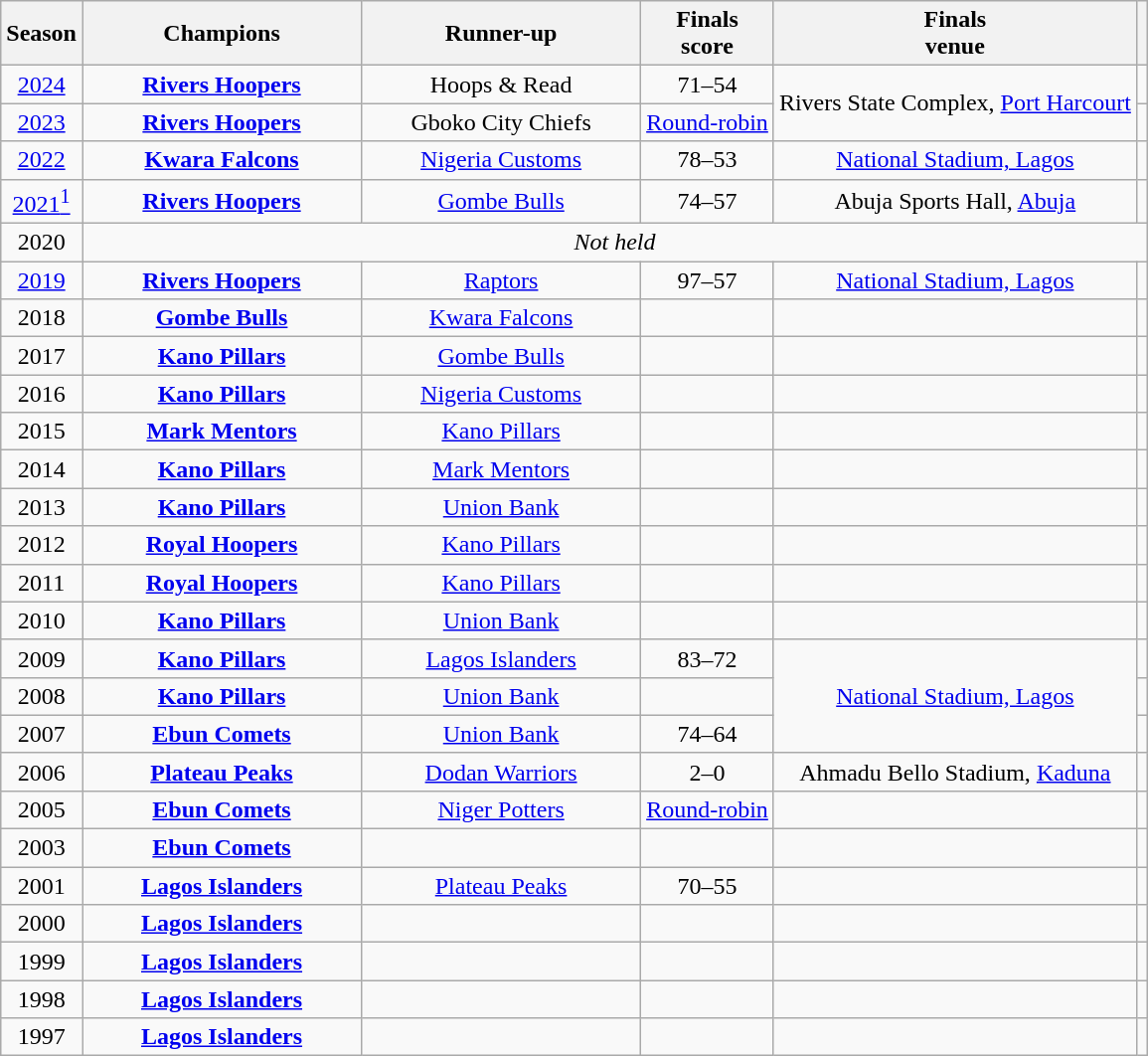<table class="wikitable" style="text-align:center;">
<tr>
<th>Season</th>
<th width=180>Champions</th>
<th width=180>Runner-up</th>
<th>Finals<br>score</th>
<th>Finals<br>venue</th>
<th></th>
</tr>
<tr>
<td><a href='#'>2024</a></td>
<td><strong><a href='#'>Rivers Hoopers</a></strong></td>
<td>Hoops & Read</td>
<td>71–54</td>
<td rowspan="2">Rivers State Complex, <a href='#'>Port Harcourt</a></td>
<td></td>
</tr>
<tr>
<td><a href='#'>2023</a></td>
<td><strong><a href='#'>Rivers Hoopers</a></strong></td>
<td>Gboko City Chiefs</td>
<td><a href='#'>Round-robin</a></td>
<td></td>
</tr>
<tr>
<td><a href='#'>2022</a></td>
<td><strong><a href='#'>Kwara Falcons</a></strong></td>
<td><a href='#'>Nigeria Customs</a></td>
<td>78–53</td>
<td><a href='#'>National Stadium, Lagos</a></td>
<td></td>
</tr>
<tr>
<td><a href='#'>2021<sup>1</sup></a></td>
<td><strong><a href='#'>Rivers Hoopers</a></strong></td>
<td><a href='#'>Gombe Bulls</a></td>
<td>74–57</td>
<td>Abuja Sports Hall, <a href='#'>Abuja</a></td>
<td></td>
</tr>
<tr>
<td>2020</td>
<td colspan="5"><em>Not held</em></td>
</tr>
<tr>
<td><a href='#'>2019</a></td>
<td><strong><a href='#'>Rivers Hoopers</a></strong></td>
<td><a href='#'>Raptors</a></td>
<td>97–57</td>
<td><a href='#'>National Stadium, Lagos</a></td>
<td></td>
</tr>
<tr>
<td>2018</td>
<td><strong><a href='#'>Gombe Bulls</a></strong></td>
<td><a href='#'>Kwara Falcons</a></td>
<td></td>
<td></td>
<td></td>
</tr>
<tr>
<td>2017</td>
<td><strong><a href='#'>Kano Pillars</a></strong></td>
<td><a href='#'>Gombe Bulls</a></td>
<td></td>
<td></td>
<td></td>
</tr>
<tr>
<td>2016</td>
<td><strong><a href='#'>Kano Pillars</a></strong></td>
<td><a href='#'>Nigeria Customs</a></td>
<td></td>
<td></td>
<td></td>
</tr>
<tr>
<td>2015</td>
<td><strong><a href='#'>Mark Mentors</a></strong></td>
<td><a href='#'>Kano Pillars</a></td>
<td></td>
<td></td>
<td></td>
</tr>
<tr>
<td>2014</td>
<td><strong><a href='#'>Kano Pillars</a></strong></td>
<td><a href='#'>Mark Mentors</a></td>
<td></td>
<td></td>
<td></td>
</tr>
<tr>
<td>2013</td>
<td><strong><a href='#'>Kano Pillars</a></strong></td>
<td><a href='#'>Union Bank</a></td>
<td></td>
<td></td>
<td></td>
</tr>
<tr>
<td>2012</td>
<td><strong><a href='#'>Royal Hoopers</a></strong></td>
<td><a href='#'>Kano Pillars</a></td>
<td></td>
<td></td>
<td></td>
</tr>
<tr>
<td>2011</td>
<td><strong><a href='#'>Royal Hoopers</a></strong></td>
<td><a href='#'>Kano Pillars</a></td>
<td></td>
<td></td>
<td></td>
</tr>
<tr>
<td>2010</td>
<td><strong><a href='#'>Kano Pillars</a></strong></td>
<td><a href='#'>Union Bank</a></td>
<td></td>
<td></td>
<td></td>
</tr>
<tr>
<td>2009</td>
<td><strong><a href='#'>Kano Pillars</a></strong></td>
<td><a href='#'>Lagos Islanders</a></td>
<td>83–72</td>
<td rowspan="3"><a href='#'>National Stadium, Lagos</a></td>
<td></td>
</tr>
<tr>
<td>2008</td>
<td><strong><a href='#'>Kano Pillars</a></strong></td>
<td><a href='#'>Union Bank</a></td>
<td></td>
<td></td>
</tr>
<tr>
<td>2007</td>
<td><strong><a href='#'>Ebun Comets</a></strong></td>
<td><a href='#'>Union Bank</a></td>
<td>74–64</td>
<td></td>
</tr>
<tr>
<td>2006</td>
<td><strong><a href='#'>Plateau Peaks</a></strong></td>
<td><a href='#'>Dodan Warriors</a></td>
<td>2–0</td>
<td>Ahmadu Bello Stadium, <a href='#'>Kaduna</a></td>
<td></td>
</tr>
<tr>
<td>2005</td>
<td><strong><a href='#'>Ebun Comets</a></strong></td>
<td><a href='#'>Niger Potters</a></td>
<td><a href='#'>Round-robin</a></td>
<td></td>
<td></td>
</tr>
<tr>
<td>2003</td>
<td><strong><a href='#'>Ebun Comets</a></strong></td>
<td></td>
<td></td>
<td></td>
<td></td>
</tr>
<tr>
<td>2001</td>
<td><strong><a href='#'>Lagos Islanders</a></strong></td>
<td><a href='#'>Plateau Peaks</a></td>
<td>70–55</td>
<td></td>
<td></td>
</tr>
<tr>
<td>2000</td>
<td><strong><a href='#'>Lagos Islanders</a></strong></td>
<td></td>
<td></td>
<td></td>
<td></td>
</tr>
<tr>
<td>1999</td>
<td><strong><a href='#'>Lagos Islanders</a></strong></td>
<td></td>
<td></td>
<td></td>
<td></td>
</tr>
<tr>
<td>1998</td>
<td><strong><a href='#'>Lagos Islanders</a></strong></td>
<td></td>
<td></td>
<td></td>
<td></td>
</tr>
<tr>
<td>1997</td>
<td><strong><a href='#'>Lagos Islanders</a></strong></td>
<td></td>
<td></td>
<td></td>
<td></td>
</tr>
</table>
